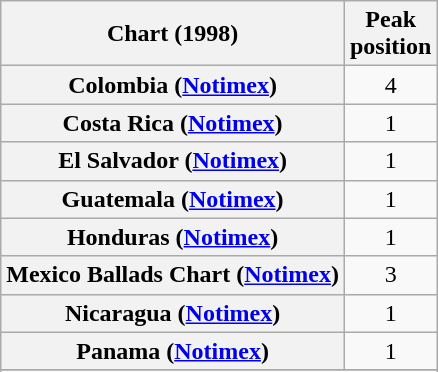<table class="wikitable sortable plainrowheaders" style="text-align:center">
<tr>
<th scope="col">Chart (1998)</th>
<th scope="col">Peak<br>position</th>
</tr>
<tr>
<th scope="row">Colombia (<a href='#'>Notimex</a>)</th>
<td>4</td>
</tr>
<tr>
<th scope="row">Costa Rica (<a href='#'>Notimex</a>)</th>
<td>1</td>
</tr>
<tr>
<th scope="row">El Salvador (<a href='#'>Notimex</a>)</th>
<td>1</td>
</tr>
<tr>
<th scope="row">Guatemala (<a href='#'>Notimex</a>)</th>
<td>1</td>
</tr>
<tr>
<th scope="row">Honduras (<a href='#'>Notimex</a>)</th>
<td>1</td>
</tr>
<tr>
<th scope="row">Mexico Ballads Chart (<a href='#'>Notimex</a>)</th>
<td>3</td>
</tr>
<tr>
<th scope="row">Nicaragua (<a href='#'>Notimex</a>)</th>
<td>1</td>
</tr>
<tr>
<th scope="row">Panama (<a href='#'>Notimex</a>)</th>
<td>1</td>
</tr>
<tr>
</tr>
<tr>
</tr>
<tr>
</tr>
</table>
